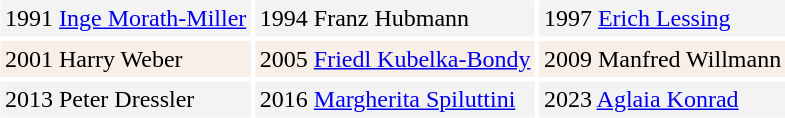<table cellspacing="3" cellpadding="3">
<tr bgcolor="#F3F3F3">
<td>1991 <a href='#'>Inge Morath-Miller</a></td>
<td>1994 Franz Hubmann</td>
<td>1997 <a href='#'>Erich Lessing</a></td>
</tr>
<tr bgcolor="#F7EFE8">
<td>2001 Harry Weber</td>
<td>2005 <a href='#'>Friedl Kubelka-Bondy</a></td>
<td>2009 Manfred Willmann</td>
</tr>
<tr bgcolor="#F3F3F3">
<td>2013 Peter Dressler</td>
<td>2016 <a href='#'>Margherita Spiluttini</a></td>
<td>2023 <a href='#'>Aglaia Konrad</a></td>
</tr>
</table>
